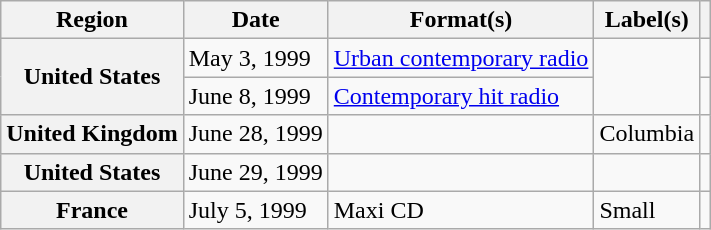<table class="wikitable plainrowheaders">
<tr>
<th scope="col">Region</th>
<th scope="col">Date</th>
<th scope="col">Format(s)</th>
<th scope="col">Label(s)</th>
<th scope="col"></th>
</tr>
<tr>
<th scope="row" rowspan="2">United States</th>
<td>May 3, 1999</td>
<td><a href='#'>Urban contemporary radio</a></td>
<td rowspan="2"></td>
<td></td>
</tr>
<tr>
<td>June 8, 1999</td>
<td><a href='#'>Contemporary hit radio</a></td>
<td></td>
</tr>
<tr>
<th scope="row">United Kingdom</th>
<td>June 28, 1999</td>
<td></td>
<td>Columbia</td>
<td></td>
</tr>
<tr>
<th scope="row">United States</th>
<td>June 29, 1999</td>
<td></td>
<td></td>
<td></td>
</tr>
<tr>
<th scope="row">France</th>
<td>July 5, 1999</td>
<td>Maxi CD</td>
<td>Small</td>
<td></td>
</tr>
</table>
